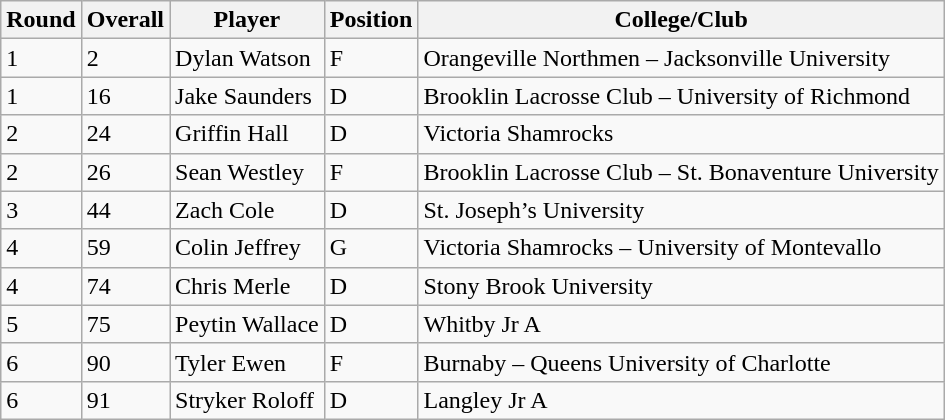<table class="wikitable">
<tr>
<th>Round</th>
<th>Overall</th>
<th>Player</th>
<th>Position</th>
<th>College/Club</th>
</tr>
<tr>
<td>1</td>
<td>2</td>
<td>Dylan Watson</td>
<td>F</td>
<td>Orangeville Northmen – Jacksonville University</td>
</tr>
<tr>
<td>1</td>
<td>16</td>
<td>Jake Saunders</td>
<td>D</td>
<td>Brooklin Lacrosse Club – University of Richmond</td>
</tr>
<tr>
<td>2</td>
<td>24</td>
<td>Griffin Hall</td>
<td>D</td>
<td>Victoria Shamrocks</td>
</tr>
<tr>
<td>2</td>
<td>26</td>
<td>Sean Westley</td>
<td>F</td>
<td>Brooklin Lacrosse Club – St. Bonaventure University</td>
</tr>
<tr>
<td>3</td>
<td>44</td>
<td>Zach Cole</td>
<td>D</td>
<td>St. Joseph’s University</td>
</tr>
<tr>
<td>4</td>
<td>59</td>
<td>Colin Jeffrey</td>
<td>G</td>
<td>Victoria Shamrocks – University of Montevallo</td>
</tr>
<tr>
<td>4</td>
<td>74</td>
<td>Chris Merle</td>
<td>D</td>
<td>Stony Brook University</td>
</tr>
<tr>
<td>5</td>
<td>75</td>
<td>Peytin Wallace</td>
<td>D</td>
<td>Whitby Jr A</td>
</tr>
<tr>
<td>6</td>
<td>90</td>
<td>Tyler Ewen</td>
<td>F</td>
<td>Burnaby – Queens University of Charlotte</td>
</tr>
<tr>
<td>6</td>
<td>91</td>
<td>Stryker Roloff</td>
<td>D</td>
<td>Langley Jr A</td>
</tr>
</table>
